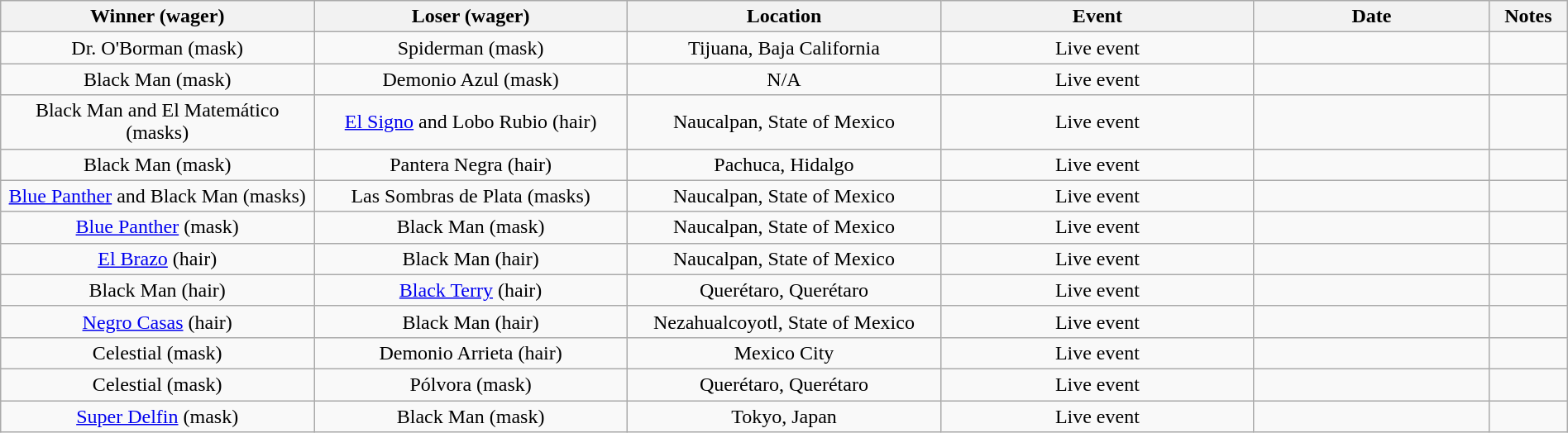<table class="wikitable sortable" width=100%  style="text-align: center">
<tr>
<th width=20% scope="col">Winner (wager)</th>
<th width=20% scope="col">Loser (wager)</th>
<th width=20% scope="col">Location</th>
<th width=20% scope="col">Event</th>
<th width=15% scope="col">Date</th>
<th class="unsortable" width=5% scope="col">Notes</th>
</tr>
<tr>
<td>Dr. O'Borman (mask)</td>
<td>Spiderman (mask)</td>
<td>Tijuana, Baja California</td>
<td>Live event</td>
<td></td>
<td></td>
</tr>
<tr>
<td>Black Man (mask)</td>
<td>Demonio Azul (mask)</td>
<td>N/A</td>
<td>Live event</td>
<td></td>
<td></td>
</tr>
<tr>
<td>Black Man and El Matemático (masks)</td>
<td><a href='#'>El Signo</a> and Lobo Rubio (hair)</td>
<td>Naucalpan, State of Mexico</td>
<td>Live event</td>
<td></td>
<td></td>
</tr>
<tr>
<td>Black Man (mask)</td>
<td>Pantera Negra (hair)</td>
<td>Pachuca, Hidalgo</td>
<td>Live event</td>
<td></td>
<td></td>
</tr>
<tr>
<td><a href='#'>Blue Panther</a> and Black Man (masks)</td>
<td>Las Sombras de Plata (masks)</td>
<td>Naucalpan, State of Mexico</td>
<td>Live event</td>
<td></td>
<td></td>
</tr>
<tr>
<td><a href='#'>Blue Panther</a> (mask)</td>
<td>Black Man (mask)</td>
<td>Naucalpan, State of Mexico</td>
<td>Live event</td>
<td></td>
<td></td>
</tr>
<tr>
<td><a href='#'>El Brazo</a> (hair)</td>
<td>Black Man (hair)</td>
<td>Naucalpan, State of Mexico</td>
<td>Live event</td>
<td></td>
<td></td>
</tr>
<tr>
<td>Black Man (hair)</td>
<td><a href='#'>Black Terry</a> (hair)</td>
<td>Querétaro, Querétaro</td>
<td>Live event</td>
<td></td>
<td></td>
</tr>
<tr>
<td><a href='#'>Negro Casas</a> (hair)</td>
<td>Black Man (hair)</td>
<td>Nezahualcoyotl, State of Mexico</td>
<td>Live event</td>
<td></td>
<td></td>
</tr>
<tr>
<td>Celestial (mask)</td>
<td>Demonio Arrieta (hair)</td>
<td>Mexico City</td>
<td>Live event</td>
<td></td>
<td></td>
</tr>
<tr>
<td>Celestial (mask)</td>
<td>Pólvora (mask)</td>
<td>Querétaro, Querétaro</td>
<td>Live event</td>
<td></td>
<td></td>
</tr>
<tr>
<td><a href='#'>Super Delfin</a> (mask)</td>
<td>Black Man (mask)</td>
<td>Tokyo, Japan</td>
<td>Live event</td>
<td></td>
<td></td>
</tr>
</table>
